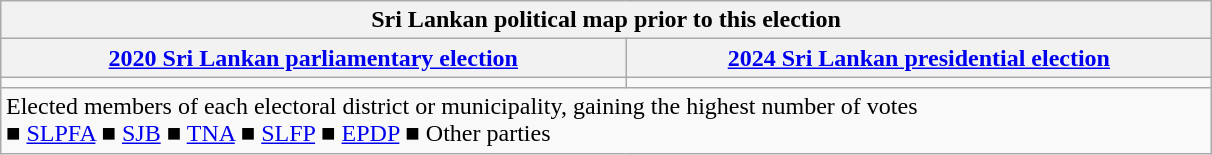<table class="wikitable" style="margin:1em auto; text-align:center">
<tr>
<th colspan="7" style="width:800px;">Sri Lankan political map prior to this election</th>
</tr>
<tr>
<th><a href='#'>2020 Sri Lankan parliamentary election</a></th>
<th><a href='#'>2024 Sri Lankan presidential election</a></th>
</tr>
<tr>
<td></td>
<td></td>
</tr>
<tr>
<td colspan="6" style="text-align:left;">Elected members of each electoral district or municipality, gaining the highest number of votes<br><span>■</span> <a href='#'>SLPFA</a> <span>■</span> <a href='#'>SJB</a> <span>■</span> <a href='#'>TNA</a> <span>■</span> <a href='#'>SLFP</a> <span>■</span> <a href='#'>EPDP</a> <span>■</span> Other parties</td>
</tr>
</table>
